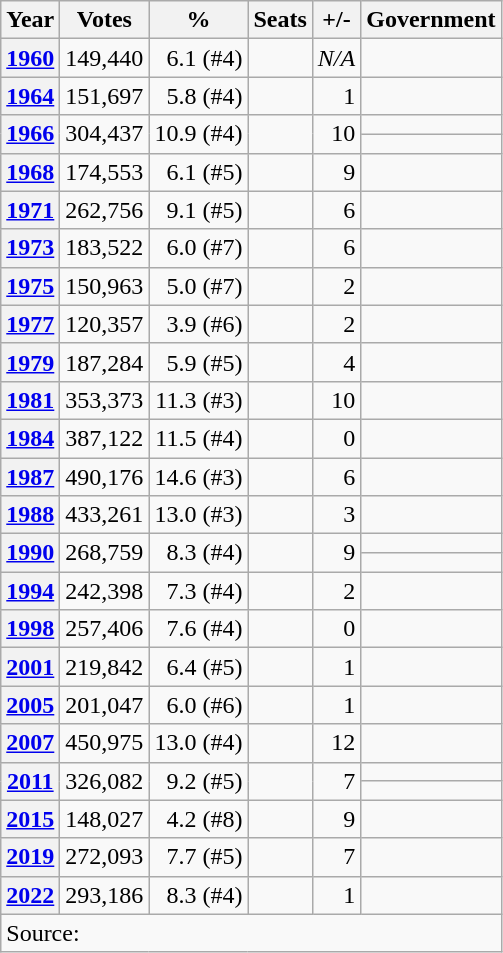<table class="wikitable" style="text-align:right">
<tr>
<th>Year</th>
<th>Votes</th>
<th>%</th>
<th>Seats</th>
<th>+/-</th>
<th>Government</th>
</tr>
<tr>
<th><a href='#'>1960</a></th>
<td>149,440</td>
<td>6.1 (#4)</td>
<td></td>
<td><em>N/A</em></td>
<td></td>
</tr>
<tr>
<th><a href='#'>1964</a></th>
<td>151,697</td>
<td>5.8 (#4)</td>
<td></td>
<td> 1</td>
<td></td>
</tr>
<tr>
<th rowspan=2><a href='#'>1966</a></th>
<td rowspan=2>304,437</td>
<td rowspan=2>10.9 (#4)</td>
<td rowspan=2></td>
<td rowspan=2> 10</td>
<td> </td>
</tr>
<tr>
<td> </td>
</tr>
<tr>
<th><a href='#'>1968</a></th>
<td>174,553</td>
<td>6.1 (#5)</td>
<td></td>
<td> 9</td>
<td></td>
</tr>
<tr>
<th><a href='#'>1971</a></th>
<td>262,756</td>
<td>9.1 (#5)</td>
<td></td>
<td> 6</td>
<td></td>
</tr>
<tr>
<th><a href='#'>1973</a></th>
<td>183,522</td>
<td>6.0 (#7)</td>
<td></td>
<td> 6</td>
<td></td>
</tr>
<tr>
<th><a href='#'>1975</a></th>
<td>150,963</td>
<td>5.0 (#7)</td>
<td></td>
<td> 2</td>
<td></td>
</tr>
<tr>
<th><a href='#'>1977</a></th>
<td>120,357</td>
<td>3.9 (#6)</td>
<td></td>
<td> 2</td>
<td></td>
</tr>
<tr>
<th><a href='#'>1979</a></th>
<td>187,284</td>
<td>5.9 (#5)</td>
<td></td>
<td> 4</td>
<td></td>
</tr>
<tr>
<th><a href='#'>1981</a></th>
<td>353,373</td>
<td>11.3 (#3)</td>
<td></td>
<td> 10</td>
<td></td>
</tr>
<tr>
<th><a href='#'>1984</a></th>
<td>387,122</td>
<td>11.5 (#4)</td>
<td></td>
<td> 0</td>
<td></td>
</tr>
<tr>
<th><a href='#'>1987</a></th>
<td>490,176</td>
<td>14.6 (#3)</td>
<td></td>
<td> 6</td>
<td></td>
</tr>
<tr>
<th><a href='#'>1988</a></th>
<td>433,261</td>
<td>13.0 (#3)</td>
<td></td>
<td> 3</td>
<td></td>
</tr>
<tr>
<th rowspan=2><a href='#'>1990</a></th>
<td rowspan=2>268,759</td>
<td rowspan=2>8.3 (#4)</td>
<td rowspan=2></td>
<td rowspan=2> 9</td>
<td> </td>
</tr>
<tr>
<td> </td>
</tr>
<tr>
<th><a href='#'>1994</a></th>
<td>242,398</td>
<td>7.3 (#4)</td>
<td></td>
<td> 2</td>
<td></td>
</tr>
<tr>
<th><a href='#'>1998</a></th>
<td>257,406</td>
<td>7.6 (#4)</td>
<td></td>
<td> 0</td>
<td></td>
</tr>
<tr>
<th><a href='#'>2001</a></th>
<td>219,842</td>
<td>6.4 (#5)</td>
<td></td>
<td> 1</td>
<td></td>
</tr>
<tr>
<th><a href='#'>2005</a></th>
<td>201,047</td>
<td>6.0 (#6)</td>
<td></td>
<td> 1</td>
<td></td>
</tr>
<tr>
<th><a href='#'>2007</a></th>
<td>450,975</td>
<td>13.0 (#4)</td>
<td></td>
<td> 12</td>
<td></td>
</tr>
<tr>
<th rowspan=2><a href='#'>2011</a></th>
<td rowspan=2>326,082</td>
<td rowspan=2>9.2 (#5)</td>
<td rowspan=2></td>
<td rowspan=2> 7</td>
<td> </td>
</tr>
<tr>
<td> </td>
</tr>
<tr>
<th><a href='#'>2015</a></th>
<td>148,027</td>
<td>4.2 (#8)</td>
<td></td>
<td> 9</td>
<td></td>
</tr>
<tr>
<th><a href='#'>2019</a></th>
<td>272,093</td>
<td>7.7 (#5)</td>
<td></td>
<td> 7</td>
<td></td>
</tr>
<tr>
<th><a href='#'>2022</a></th>
<td>293,186</td>
<td>8.3 (#4)</td>
<td></td>
<td> 1</td>
<td></td>
</tr>
<tr>
<td align=left colspan=6>Source: </td>
</tr>
</table>
